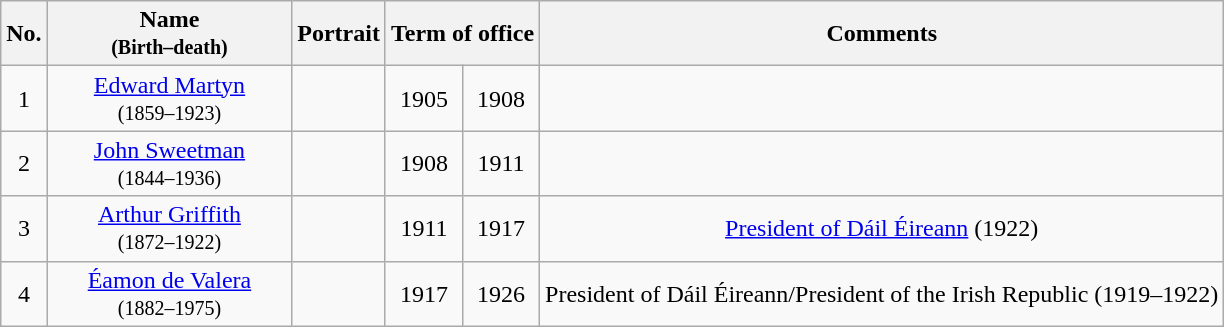<table class="wikitable" style="text-align:center">
<tr>
<th>No.</th>
<th width=20%>Name<br><small>(Birth–death)</small></th>
<th>Portrait</th>
<th colspan="2">Term of office</th>
<th>Comments</th>
</tr>
<tr>
<td>1</td>
<td><a href='#'>Edward Martyn</a><br><small>(1859–1923)</small></td>
<td></td>
<td>1905</td>
<td>1908</td>
<td></td>
</tr>
<tr>
<td>2</td>
<td><a href='#'>John Sweetman</a><br><small>(1844–1936)</small></td>
<td></td>
<td>1908</td>
<td>1911</td>
<td></td>
</tr>
<tr>
<td>3</td>
<td><a href='#'>Arthur Griffith</a><br><small>(1872–1922)</small></td>
<td></td>
<td>1911</td>
<td>1917</td>
<td><a href='#'>President of Dáil Éireann</a> (1922)</td>
</tr>
<tr>
<td>4</td>
<td><a href='#'>Éamon de Valera</a><br><small>(1882–1975)</small></td>
<td></td>
<td>1917</td>
<td>1926</td>
<td>President of Dáil Éireann/President of the Irish Republic (1919–1922)</td>
</tr>
</table>
